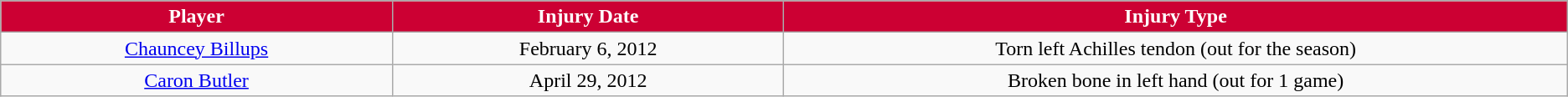<table class="wikitable sortable sortable">
<tr>
<th style="background:#CC0033; color:white" width="10%">Player</th>
<th style="background:#CC0033; color:white" width="10%">Injury Date</th>
<th style="background:#CC0033; color:white" width="20%">Injury Type</th>
</tr>
<tr style="text-align: center">
<td><a href='#'>Chauncey Billups</a></td>
<td>February 6, 2012</td>
<td>Torn left Achilles tendon (out for the season)</td>
</tr>
<tr style="text-align: center">
<td><a href='#'>Caron Butler</a></td>
<td>April 29, 2012</td>
<td>Broken bone in left hand (out for 1 game)</td>
</tr>
</table>
